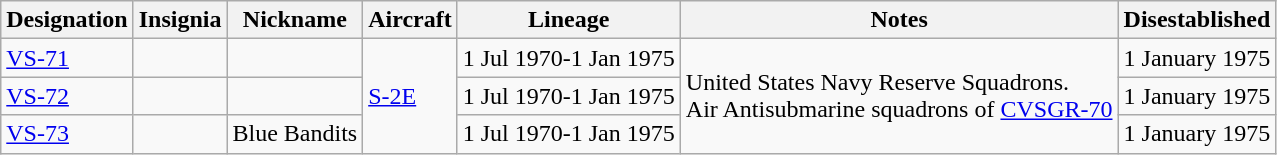<table class="wikitable">
<tr>
<th>Designation</th>
<th>Insignia</th>
<th>Nickname</th>
<th>Aircraft</th>
<th>Lineage</th>
<th>Notes</th>
<th>Disestablished</th>
</tr>
<tr>
<td><a href='#'>VS-71</a></td>
<td></td>
<td></td>
<td rowspan="3"><a href='#'>S-2E</a></td>
<td>1 Jul 1970-1 Jan 1975</td>
<td rowspan="3">United States Navy Reserve Squadrons.<br>Air Antisubmarine squadrons of <a href='#'>CVSGR-70</a></td>
<td>1 January 1975</td>
</tr>
<tr>
<td><a href='#'>VS-72</a></td>
<td></td>
<td></td>
<td>1 Jul 1970-1 Jan 1975</td>
<td>1 January 1975</td>
</tr>
<tr>
<td><a href='#'>VS-73</a></td>
<td></td>
<td>Blue Bandits</td>
<td>1 Jul 1970-1 Jan 1975</td>
<td>1 January 1975</td>
</tr>
</table>
